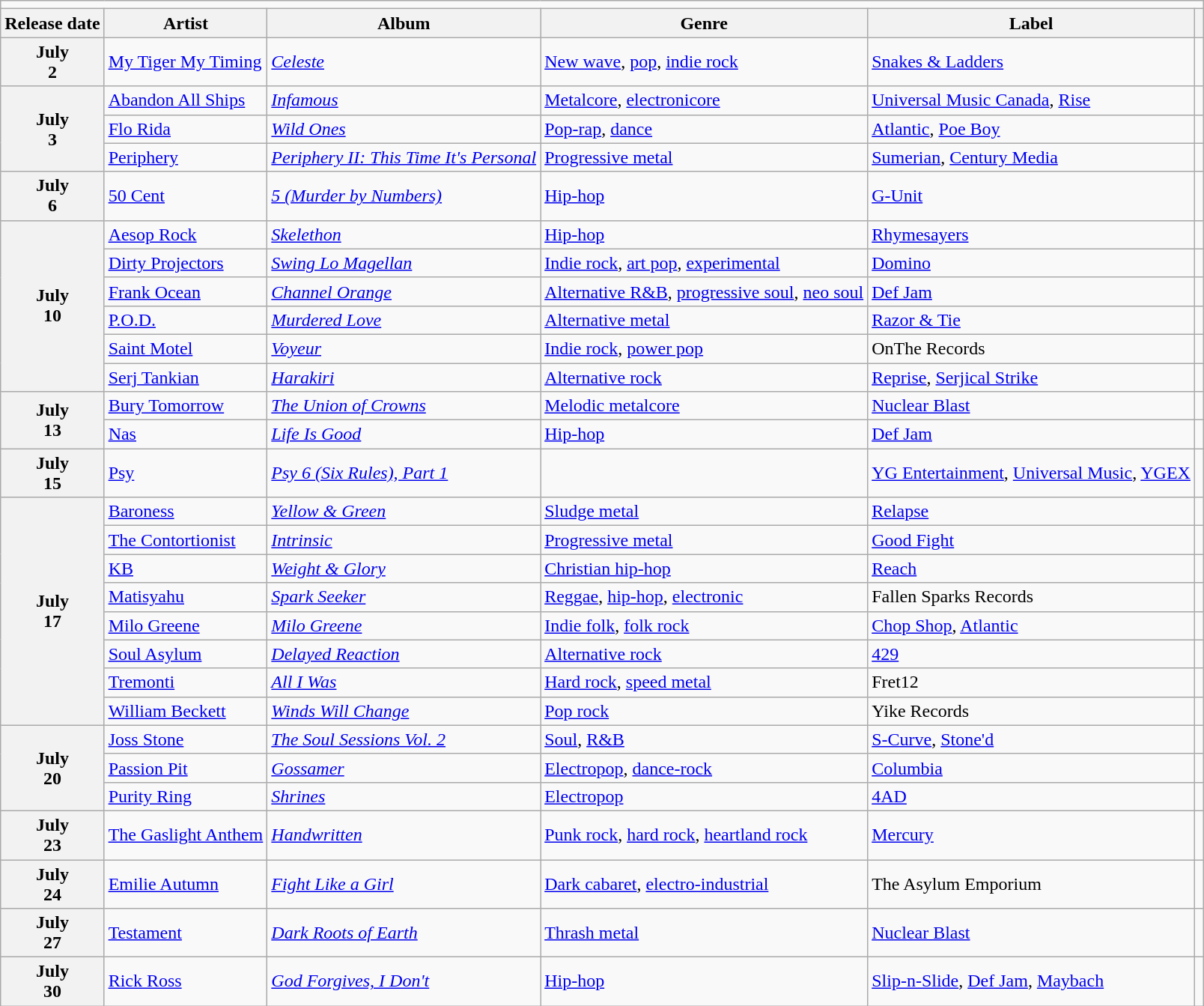<table class="wikitable plainrowheaders">
<tr>
<td colspan="6" style="text-align:center;"></td>
</tr>
<tr>
<th scope="col">Release date</th>
<th scope="col">Artist</th>
<th scope="col">Album</th>
<th scope="col">Genre</th>
<th scope="col">Label</th>
<th scope="col"></th>
</tr>
<tr>
<th scope="row" style="text-align:center;">July<br>2</th>
<td><a href='#'>My Tiger My Timing</a></td>
<td><em><a href='#'>Celeste</a></em></td>
<td><a href='#'>New wave</a>, <a href='#'>pop</a>, <a href='#'>indie rock</a></td>
<td><a href='#'>Snakes & Ladders</a></td>
<td></td>
</tr>
<tr>
<th scope="row" rowspan="3" style="text-align:center;">July<br>3</th>
<td><a href='#'>Abandon All Ships</a></td>
<td><em><a href='#'>Infamous</a></em></td>
<td><a href='#'>Metalcore</a>, <a href='#'>electronicore</a></td>
<td><a href='#'>Universal Music Canada</a>, <a href='#'>Rise</a></td>
<td></td>
</tr>
<tr>
<td><a href='#'>Flo Rida</a></td>
<td><em><a href='#'>Wild Ones</a></em></td>
<td><a href='#'>Pop-rap</a>, <a href='#'>dance</a></td>
<td><a href='#'>Atlantic</a>, <a href='#'>Poe Boy</a></td>
<td></td>
</tr>
<tr>
<td><a href='#'>Periphery</a></td>
<td><em><a href='#'>Periphery II: This Time It's Personal</a></em></td>
<td><a href='#'>Progressive metal</a></td>
<td><a href='#'>Sumerian</a>, <a href='#'>Century Media</a></td>
<td></td>
</tr>
<tr>
<th scope="row" style="text-align:center;">July<br>6</th>
<td><a href='#'>50 Cent</a></td>
<td><em><a href='#'>5 (Murder by Numbers)</a></em></td>
<td><a href='#'>Hip-hop</a></td>
<td><a href='#'>G-Unit</a></td>
<td></td>
</tr>
<tr>
<th scope="row" rowspan="6" style="text-align:center;">July<br>10</th>
<td><a href='#'>Aesop Rock</a></td>
<td><em><a href='#'>Skelethon</a></em></td>
<td><a href='#'>Hip-hop</a></td>
<td><a href='#'>Rhymesayers</a></td>
<td></td>
</tr>
<tr>
<td><a href='#'>Dirty Projectors</a></td>
<td><em><a href='#'>Swing Lo Magellan</a></em></td>
<td><a href='#'>Indie rock</a>, <a href='#'>art pop</a>, <a href='#'>experimental</a></td>
<td><a href='#'>Domino</a></td>
<td></td>
</tr>
<tr>
<td><a href='#'>Frank Ocean</a></td>
<td><em><a href='#'>Channel Orange</a></em></td>
<td><a href='#'>Alternative R&B</a>, <a href='#'>progressive soul</a>, <a href='#'>neo soul</a></td>
<td><a href='#'>Def Jam</a></td>
<td></td>
</tr>
<tr>
<td><a href='#'>P.O.D.</a></td>
<td><em><a href='#'>Murdered Love</a></em></td>
<td><a href='#'>Alternative metal</a></td>
<td><a href='#'>Razor & Tie</a></td>
<td></td>
</tr>
<tr>
<td><a href='#'>Saint Motel</a></td>
<td><em><a href='#'>Voyeur</a></em></td>
<td><a href='#'>Indie rock</a>, <a href='#'>power pop</a></td>
<td>OnThe Records</td>
<td></td>
</tr>
<tr>
<td><a href='#'>Serj Tankian</a></td>
<td><em><a href='#'>Harakiri</a></em></td>
<td><a href='#'>Alternative rock</a></td>
<td><a href='#'>Reprise</a>, <a href='#'>Serjical Strike</a></td>
<td></td>
</tr>
<tr>
<th scope="row" rowspan="2" style="text-align:center;">July<br>13</th>
<td><a href='#'>Bury Tomorrow</a></td>
<td><em><a href='#'>The Union of Crowns</a></em></td>
<td><a href='#'>Melodic metalcore</a></td>
<td><a href='#'>Nuclear Blast</a></td>
<td></td>
</tr>
<tr>
<td><a href='#'>Nas</a></td>
<td><em><a href='#'>Life Is Good</a></em></td>
<td><a href='#'>Hip-hop</a></td>
<td><a href='#'>Def Jam</a></td>
<td></td>
</tr>
<tr>
<th scope="row" style="text-align:center;">July<br>15</th>
<td><a href='#'>Psy</a></td>
<td><em><a href='#'>Psy 6 (Six Rules), Part 1</a></em></td>
<td></td>
<td><a href='#'>YG Entertainment</a>, <a href='#'>Universal Music</a>, <a href='#'>YGEX</a></td>
<td></td>
</tr>
<tr>
<th scope="row" rowspan="8" style="text-align:center;">July<br>17</th>
<td><a href='#'>Baroness</a></td>
<td><em><a href='#'>Yellow & Green</a></em></td>
<td><a href='#'>Sludge metal</a></td>
<td><a href='#'>Relapse</a></td>
<td></td>
</tr>
<tr>
<td><a href='#'>The Contortionist</a></td>
<td><em><a href='#'>Intrinsic</a></em></td>
<td><a href='#'>Progressive metal</a></td>
<td><a href='#'>Good Fight</a></td>
<td></td>
</tr>
<tr>
<td><a href='#'>KB</a></td>
<td><em><a href='#'>Weight & Glory</a></em></td>
<td><a href='#'>Christian hip-hop</a></td>
<td><a href='#'>Reach</a></td>
<td></td>
</tr>
<tr>
<td><a href='#'>Matisyahu</a></td>
<td><em><a href='#'>Spark Seeker</a></em></td>
<td><a href='#'>Reggae</a>, <a href='#'>hip-hop</a>, <a href='#'>electronic</a></td>
<td>Fallen Sparks Records</td>
<td></td>
</tr>
<tr>
<td><a href='#'>Milo Greene</a></td>
<td><em><a href='#'>Milo Greene</a></em></td>
<td><a href='#'>Indie folk</a>, <a href='#'>folk rock</a></td>
<td><a href='#'>Chop Shop</a>, <a href='#'>Atlantic</a></td>
<td></td>
</tr>
<tr>
<td><a href='#'>Soul Asylum</a></td>
<td><em><a href='#'>Delayed Reaction</a></em></td>
<td><a href='#'>Alternative rock</a></td>
<td><a href='#'>429</a></td>
<td></td>
</tr>
<tr>
<td><a href='#'>Tremonti</a></td>
<td><em><a href='#'>All I Was</a></em></td>
<td><a href='#'>Hard rock</a>, <a href='#'>speed metal</a></td>
<td>Fret12</td>
<td></td>
</tr>
<tr>
<td><a href='#'>William Beckett</a></td>
<td><em><a href='#'>Winds Will Change</a></em></td>
<td><a href='#'>Pop rock</a></td>
<td>Yike Records</td>
<td></td>
</tr>
<tr>
<th scope="row" rowspan="3" style="text-align:center;">July<br>20</th>
<td><a href='#'>Joss Stone</a></td>
<td><em><a href='#'>The Soul Sessions Vol. 2</a></em></td>
<td><a href='#'>Soul</a>, <a href='#'>R&B</a></td>
<td><a href='#'>S-Curve</a>, <a href='#'>Stone'd</a></td>
<td></td>
</tr>
<tr>
<td><a href='#'>Passion Pit</a></td>
<td><em><a href='#'>Gossamer</a></em></td>
<td><a href='#'>Electropop</a>, <a href='#'>dance-rock</a></td>
<td><a href='#'>Columbia</a></td>
<td></td>
</tr>
<tr>
<td><a href='#'>Purity Ring</a></td>
<td><em><a href='#'>Shrines</a></em></td>
<td><a href='#'>Electropop</a></td>
<td><a href='#'>4AD</a></td>
<td></td>
</tr>
<tr>
<th scope="row" style="text-align:center;">July<br>23</th>
<td><a href='#'>The Gaslight Anthem</a></td>
<td><em><a href='#'>Handwritten</a></em></td>
<td><a href='#'>Punk rock</a>, <a href='#'>hard rock</a>, <a href='#'>heartland rock</a></td>
<td><a href='#'>Mercury</a></td>
<td></td>
</tr>
<tr>
<th scope="row" style="text-align:center;">July<br>24</th>
<td><a href='#'>Emilie Autumn</a></td>
<td><em><a href='#'>Fight Like a Girl</a></em></td>
<td><a href='#'>Dark cabaret</a>, <a href='#'>electro-industrial</a></td>
<td>The Asylum Emporium</td>
<td></td>
</tr>
<tr>
<th scope="row" style="text-align:center;">July<br>27</th>
<td><a href='#'>Testament</a></td>
<td><em><a href='#'>Dark Roots of Earth</a></em></td>
<td><a href='#'>Thrash metal</a></td>
<td><a href='#'>Nuclear Blast</a></td>
<td></td>
</tr>
<tr>
<th scope="row" style="text-align:center;">July<br>30</th>
<td><a href='#'>Rick Ross</a></td>
<td><em><a href='#'>God Forgives, I Don't</a></em></td>
<td><a href='#'>Hip-hop</a></td>
<td><a href='#'>Slip-n-Slide</a>, <a href='#'>Def Jam</a>, <a href='#'>Maybach</a></td>
<td></td>
</tr>
</table>
